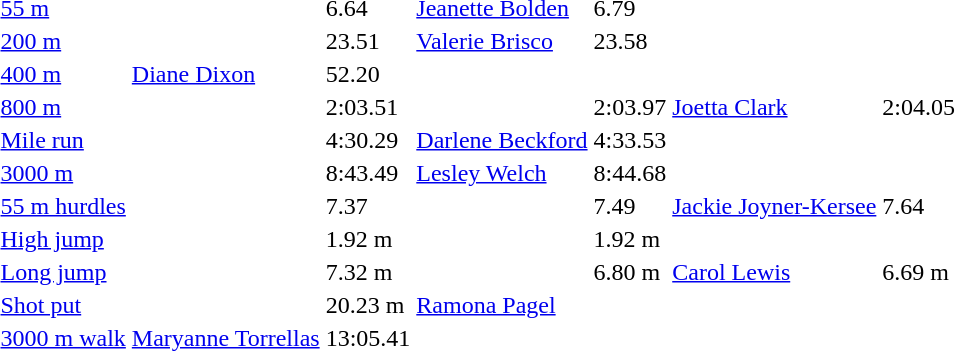<table>
<tr>
<td><a href='#'>55 m</a></td>
<td></td>
<td>6.64</td>
<td><a href='#'>Jeanette Bolden</a></td>
<td>6.79</td>
<td></td>
<td></td>
</tr>
<tr>
<td><a href='#'>200 m</a></td>
<td></td>
<td>23.51</td>
<td><a href='#'>Valerie Brisco</a></td>
<td>23.58</td>
<td></td>
<td></td>
</tr>
<tr>
<td><a href='#'>400 m</a></td>
<td><a href='#'>Diane Dixon</a></td>
<td>52.20</td>
<td></td>
<td></td>
<td></td>
<td></td>
</tr>
<tr>
<td><a href='#'>800 m</a></td>
<td></td>
<td>2:03.51</td>
<td></td>
<td>2:03.97</td>
<td><a href='#'>Joetta Clark</a></td>
<td>2:04.05</td>
</tr>
<tr>
<td><a href='#'>Mile run</a></td>
<td></td>
<td>4:30.29</td>
<td><a href='#'>Darlene Beckford</a></td>
<td>4:33.53</td>
<td></td>
<td></td>
</tr>
<tr>
<td><a href='#'>3000 m</a></td>
<td></td>
<td>8:43.49</td>
<td><a href='#'>Lesley Welch</a></td>
<td>8:44.68</td>
<td></td>
<td></td>
</tr>
<tr>
<td><a href='#'>55 m hurdles</a></td>
<td></td>
<td>7.37</td>
<td></td>
<td>7.49</td>
<td><a href='#'>Jackie Joyner-Kersee</a></td>
<td>7.64</td>
</tr>
<tr>
<td><a href='#'>High jump</a></td>
<td></td>
<td>1.92 m</td>
<td></td>
<td>1.92 m</td>
<td></td>
<td></td>
</tr>
<tr>
<td><a href='#'>Long jump</a></td>
<td></td>
<td>7.32 m</td>
<td></td>
<td>6.80 m</td>
<td><a href='#'>Carol Lewis</a></td>
<td>6.69 m</td>
</tr>
<tr>
<td><a href='#'>Shot put</a></td>
<td></td>
<td>20.23 m</td>
<td><a href='#'>Ramona Pagel</a></td>
<td></td>
<td></td>
<td></td>
</tr>
<tr>
<td><a href='#'>3000 m walk</a></td>
<td><a href='#'>Maryanne Torrellas</a></td>
<td>13:05.41</td>
<td></td>
<td></td>
<td></td>
<td></td>
</tr>
</table>
